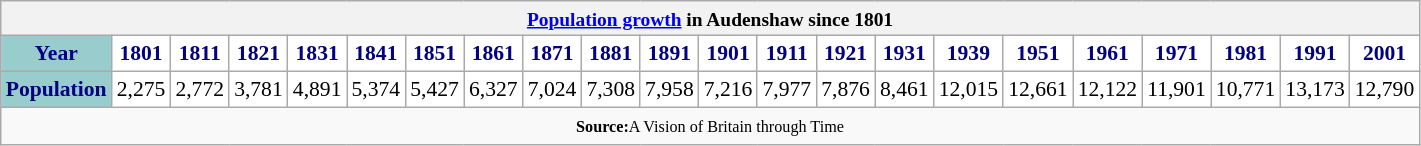<table class="wikitable" style="font-size:90%;width:70%;border:0px;text-align:center;line-height:120%;">
<tr>
<th colspan="22" style="text-align:center;font-size:90%;"><a href='#'>Population growth</a> in Audenshaw since 1801</th>
</tr>
<tr>
<th style="background: #99CCCC; color: #000080" height="17">Year</th>
<th style="background: #FFFFFF; color:#000080;">1801</th>
<th style="background: #FFFFFF; color:#000080;">1811</th>
<th style="background: #FFFFFF; color:#000080;">1821</th>
<th style="background: #FFFFFF; color:#000080;">1831</th>
<th style="background: #FFFFFF; color:#000080;">1841</th>
<th style="background: #FFFFFF; color:#000080;">1851</th>
<th style="background: #FFFFFF; color:#000080;">1861</th>
<th style="background: #FFFFFF; color:#000080;">1871</th>
<th style="background: #FFFFFF; color:#000080;">1881</th>
<th style="background: #FFFFFF; color:#000080;">1891</th>
<th style="background: #FFFFFF; color:#000080;">1901</th>
<th style="background: #FFFFFF; color:#000080;">1911</th>
<th style="background: #FFFFFF; color:#000080;">1921</th>
<th style="background: #FFFFFF; color:#000080;">1931</th>
<th style="background: #FFFFFF; color:#000080;">1939</th>
<th style="background: #FFFFFF; color:#000080;">1951</th>
<th style="background: #FFFFFF; color:#000080;">1961</th>
<th style="background: #FFFFFF; color:#000080;">1971</th>
<th style="background: #FFFFFF; color:#000080;">1981</th>
<th style="background: #FFFFFF; color:#000080;">1991</th>
<th style="background: #FFFFFF; color:#000080;">2001</th>
</tr>
<tr Align="center">
<th style="background: #99CCCC; color: #000080" height="17">Population</th>
<td style="background: #FFFFFF; color: black;">2,275</td>
<td style="background: #FFFFFF; color: black;">2,772</td>
<td style="background: #FFFFFF; color: black;">3,781</td>
<td style="background: #FFFFFF; color: black;">4,891</td>
<td style="background: #FFFFFF; color: black;">5,374</td>
<td style="background: #FFFFFF; color: black;">5,427</td>
<td style="background: #FFFFFF; color: black;">6,327</td>
<td style="background: #FFFFFF; color: black;">7,024</td>
<td style="background: #FFFFFF; color: black;">7,308</td>
<td style="background: #FFFFFF; color: black;">7,958</td>
<td style="background: #FFFFFF; color: black;">7,216</td>
<td style="background: #FFFFFF; color: black;">7,977</td>
<td style="background: #FFFFFF; color: black;">7,876</td>
<td style="background: #FFFFFF; color: black;">8,461</td>
<td style="background: #FFFFFF; color: black;">12,015</td>
<td style="background: #FFFFFF; color: black;">12,661</td>
<td style="background: #FFFFFF; color: black;">12,122</td>
<td style="background: #FFFFFF; color: black;">11,901</td>
<td style="background: #FFFFFF; color: black;">10,771</td>
<td style="background: #FFFFFF; color: black;">13,173</td>
<td style="background: #FFFFFF; color: black;">12,790</td>
</tr>
<tr>
<td colspan="22" style="text-align:center;font-size:90%;"><small><strong>Source:</strong>A Vision of Britain through Time</small></td>
</tr>
</table>
